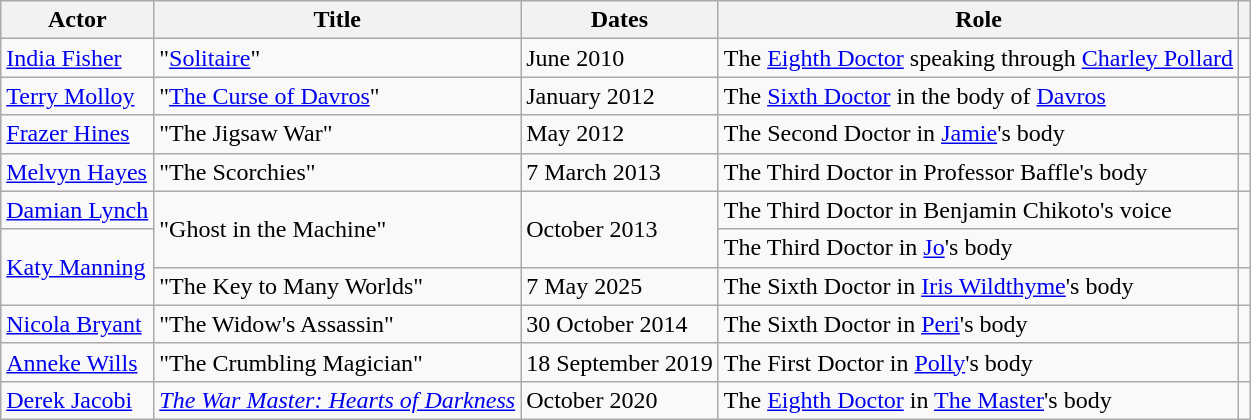<table class="wikitable">
<tr>
<th>Actor</th>
<th>Title</th>
<th>Dates</th>
<th>Role</th>
<th></th>
</tr>
<tr>
<td><a href='#'>India Fisher</a></td>
<td>"<a href='#'>Solitaire</a>"</td>
<td>June 2010</td>
<td>The <a href='#'>Eighth Doctor</a> speaking through <a href='#'>Charley Pollard</a></td>
<td></td>
</tr>
<tr>
<td><a href='#'>Terry Molloy</a></td>
<td>"<a href='#'>The Curse of Davros</a>"</td>
<td>January 2012</td>
<td>The <a href='#'>Sixth Doctor</a> in the body of <a href='#'>Davros</a></td>
<td></td>
</tr>
<tr>
<td><a href='#'>Frazer Hines</a></td>
<td>"The Jigsaw War"</td>
<td>May 2012</td>
<td>The Second Doctor in <a href='#'>Jamie</a>'s body</td>
<td></td>
</tr>
<tr>
<td><a href='#'>Melvyn Hayes</a></td>
<td>"The Scorchies"</td>
<td>7 March 2013</td>
<td>The Third Doctor in Professor Baffle's body</td>
<td></td>
</tr>
<tr>
<td><a href='#'>Damian Lynch</a></td>
<td rowspan="2">"Ghost in the Machine"</td>
<td rowspan="2">October 2013</td>
<td>The Third Doctor in Benjamin Chikoto's voice</td>
<td rowspan="2"></td>
</tr>
<tr>
<td rowspan="2"><a href='#'>Katy Manning</a></td>
<td>The Third Doctor in <a href='#'>Jo</a>'s body</td>
</tr>
<tr>
<td>"The Key to Many Worlds"</td>
<td>7 May 2025</td>
<td>The Sixth Doctor in <a href='#'>Iris Wildthyme</a>'s body</td>
<td></td>
</tr>
<tr>
<td><a href='#'>Nicola Bryant</a></td>
<td>"The Widow's Assassin"</td>
<td>30 October 2014</td>
<td>The Sixth Doctor in <a href='#'>Peri</a>'s body</td>
<td></td>
</tr>
<tr>
<td><a href='#'>Anneke Wills</a></td>
<td>"The Crumbling Magician"</td>
<td>18 September 2019</td>
<td>The First Doctor in <a href='#'>Polly</a>'s body</td>
<td></td>
</tr>
<tr>
<td><a href='#'>Derek Jacobi</a></td>
<td><em><a href='#'>The War Master: Hearts of Darkness</a></em></td>
<td>October 2020</td>
<td>The <a href='#'>Eighth Doctor</a> in <a href='#'>The Master</a>'s body</td>
<td></td>
</tr>
</table>
